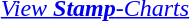<table style="margin:auto; text-align:center">
<tr>
<td></td>
<td></td>
<td></td>
</tr>
<tr>
<td colspan=3><em><a href='#'>View <strong>Stamp</strong>-Charts</a></em></td>
</tr>
</table>
